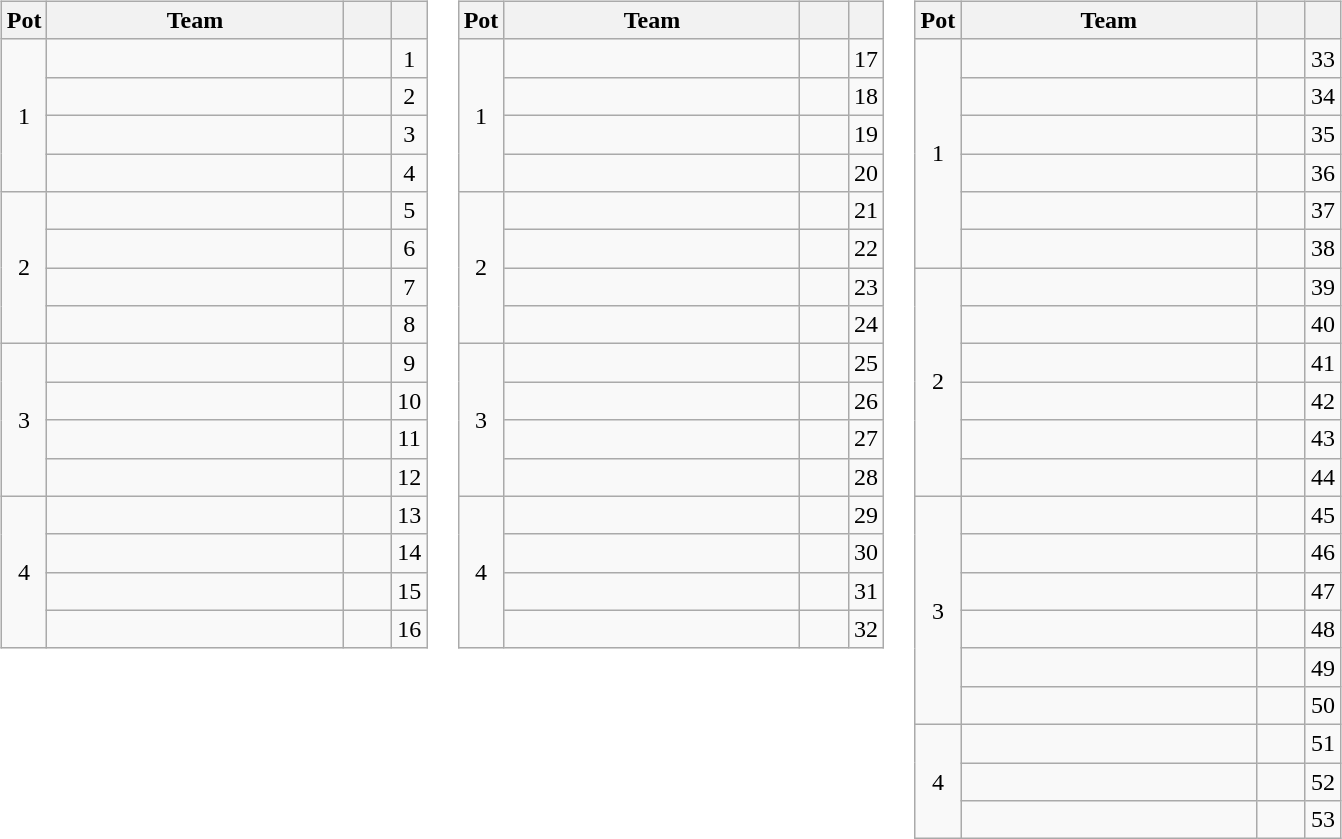<table>
<tr style="vertical-align:top">
<td><br><table class="wikitable" style="text-align:center">
<tr>
<th>Pot</th>
<th style="width:190px">Team</th>
<th style="width:25px"></th>
<th></th>
</tr>
<tr>
<td rowspan="4">1</td>
<td style="text-align:left"></td>
<td></td>
<td>1</td>
</tr>
<tr>
<td style="text-align:left"></td>
<td></td>
<td>2</td>
</tr>
<tr>
<td style="text-align:left"></td>
<td></td>
<td>3</td>
</tr>
<tr>
<td style="text-align:left"></td>
<td></td>
<td>4</td>
</tr>
<tr>
<td rowspan="4">2</td>
<td style="text-align:left"></td>
<td></td>
<td>5</td>
</tr>
<tr>
<td style="text-align:left"></td>
<td></td>
<td>6</td>
</tr>
<tr>
<td style="text-align:left"></td>
<td></td>
<td>7</td>
</tr>
<tr>
<td style="text-align:left"></td>
<td></td>
<td>8</td>
</tr>
<tr>
<td rowspan="4">3</td>
<td style="text-align:left"></td>
<td></td>
<td>9</td>
</tr>
<tr>
<td style="text-align:left"></td>
<td></td>
<td>10</td>
</tr>
<tr>
<td style="text-align:left"></td>
<td></td>
<td>11</td>
</tr>
<tr>
<td style="text-align:left"></td>
<td></td>
<td>12</td>
</tr>
<tr>
<td rowspan="4">4</td>
<td style="text-align:left"></td>
<td></td>
<td>13</td>
</tr>
<tr>
<td style="text-align:left"></td>
<td></td>
<td>14</td>
</tr>
<tr>
<td style="text-align:left"></td>
<td></td>
<td>15</td>
</tr>
<tr>
<td style="text-align:left"></td>
<td></td>
<td>16</td>
</tr>
</table>
</td>
<td><br><table class="wikitable" style="text-align:center">
<tr>
<th>Pot</th>
<th style="width:190px">Team</th>
<th style="width:25px"></th>
<th></th>
</tr>
<tr>
<td rowspan="4">1</td>
<td style="text-align:left"></td>
<td></td>
<td>17</td>
</tr>
<tr>
<td style="text-align:left"></td>
<td></td>
<td>18</td>
</tr>
<tr>
<td style="text-align:left"></td>
<td></td>
<td>19</td>
</tr>
<tr>
<td style="text-align:left"></td>
<td></td>
<td>20</td>
</tr>
<tr>
<td rowspan="4">2</td>
<td style="text-align:left"></td>
<td></td>
<td>21</td>
</tr>
<tr>
<td style="text-align:left"></td>
<td></td>
<td>22</td>
</tr>
<tr>
<td style="text-align:left"></td>
<td></td>
<td>23</td>
</tr>
<tr>
<td style="text-align:left"></td>
<td></td>
<td>24</td>
</tr>
<tr>
<td rowspan="4">3</td>
<td style="text-align:left"></td>
<td></td>
<td>25</td>
</tr>
<tr>
<td style="text-align:left"></td>
<td></td>
<td>26</td>
</tr>
<tr>
<td style="text-align:left"></td>
<td></td>
<td>27</td>
</tr>
<tr>
<td style="text-align:left"></td>
<td></td>
<td>28</td>
</tr>
<tr>
<td rowspan="4">4</td>
<td style="text-align:left"></td>
<td></td>
<td>29</td>
</tr>
<tr>
<td style="text-align:left"></td>
<td></td>
<td>30</td>
</tr>
<tr>
<td style="text-align:left"></td>
<td></td>
<td>31</td>
</tr>
<tr>
<td style="text-align:left"></td>
<td></td>
<td>32</td>
</tr>
</table>
</td>
<td><br><table class="wikitable" style="text-align:center">
<tr>
<th>Pot</th>
<th style="width:190px">Team</th>
<th style="width:25px"></th>
<th></th>
</tr>
<tr>
<td rowspan="6">1</td>
<td style="text-align:left"></td>
<td></td>
<td>33</td>
</tr>
<tr>
<td style="text-align:left"></td>
<td></td>
<td>34</td>
</tr>
<tr>
<td style="text-align:left"></td>
<td></td>
<td>35</td>
</tr>
<tr>
<td style="text-align:left"></td>
<td></td>
<td>36</td>
</tr>
<tr>
<td style="text-align:left"></td>
<td></td>
<td>37</td>
</tr>
<tr>
<td style="text-align:left"></td>
<td></td>
<td>38</td>
</tr>
<tr>
<td rowspan="6">2</td>
<td style="text-align:left"></td>
<td></td>
<td>39</td>
</tr>
<tr>
<td style="text-align:left"></td>
<td></td>
<td>40</td>
</tr>
<tr>
<td style="text-align:left"></td>
<td></td>
<td>41</td>
</tr>
<tr>
<td style="text-align:left"></td>
<td></td>
<td>42</td>
</tr>
<tr>
<td style="text-align:left"></td>
<td></td>
<td>43</td>
</tr>
<tr>
<td style="text-align:left"></td>
<td></td>
<td>44</td>
</tr>
<tr>
<td rowspan="6">3</td>
<td style="text-align:left"></td>
<td></td>
<td>45</td>
</tr>
<tr>
<td style="text-align:left"></td>
<td></td>
<td>46</td>
</tr>
<tr>
<td style="text-align:left"></td>
<td></td>
<td>47</td>
</tr>
<tr>
<td style="text-align:left"></td>
<td></td>
<td>48</td>
</tr>
<tr>
<td style="text-align:left"></td>
<td></td>
<td>49</td>
</tr>
<tr>
<td style="text-align:left"></td>
<td></td>
<td>50</td>
</tr>
<tr>
<td rowspan="3">4</td>
<td style="text-align:left"></td>
<td></td>
<td>51</td>
</tr>
<tr>
<td style="text-align:left"></td>
<td></td>
<td>52</td>
</tr>
<tr>
<td style="text-align:left"></td>
<td></td>
<td>53</td>
</tr>
</table>
</td>
</tr>
</table>
